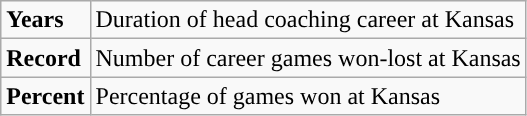<table class="wikitable">
<tr>
<td style="background-color:#"><strong>Years</strong></td>
<td>Duration of head coaching career at Kansas</td>
</tr>
<tr>
<td style="background-color:#"><strong>Record</strong></td>
<td>Number of career games won-lost at Kansas</td>
</tr>
<tr>
<td style="background-color:#"><strong>Percent</strong></td>
<td>Percentage of games won at Kansas</td>
</tr>
</table>
